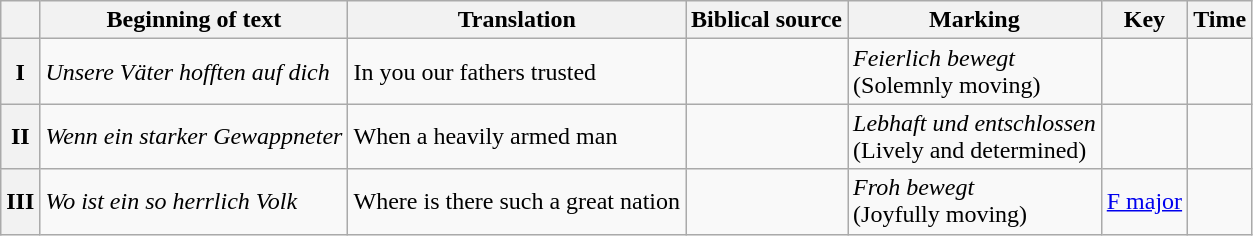<table class="wikitable plainrowheaders">
<tr>
<th scope="col"></th>
<th scope="col">Beginning of text</th>
<th scope="col">Translation</th>
<th scope="col">Biblical source</th>
<th scope="col">Marking</th>
<th scope="col">Key</th>
<th scope="col">Time</th>
</tr>
<tr>
<th scope="row">I</th>
<td><em>Unsere Väter hofften auf dich</em></td>
<td>In you our fathers trusted</td>
<td></td>
<td><em>Feierlich bewegt</em><br>(Solemnly moving)</td>
<td></td>
<td></td>
</tr>
<tr>
<th scope="row">II</th>
<td><em>Wenn ein starker Gewappneter</em></td>
<td>When a heavily armed man</td>
<td></td>
<td><em>Lebhaft und entschlossen</em><br>(Lively and determined)</td>
<td></td>
<td></td>
</tr>
<tr>
<th scope="row">III</th>
<td><em>Wo ist ein so herrlich Volk</em></td>
<td>Where is there such a great nation</td>
<td></td>
<td><em>Froh bewegt</em><br>(Joyfully moving)</td>
<td><a href='#'>F major</a></td>
<td></td>
</tr>
</table>
